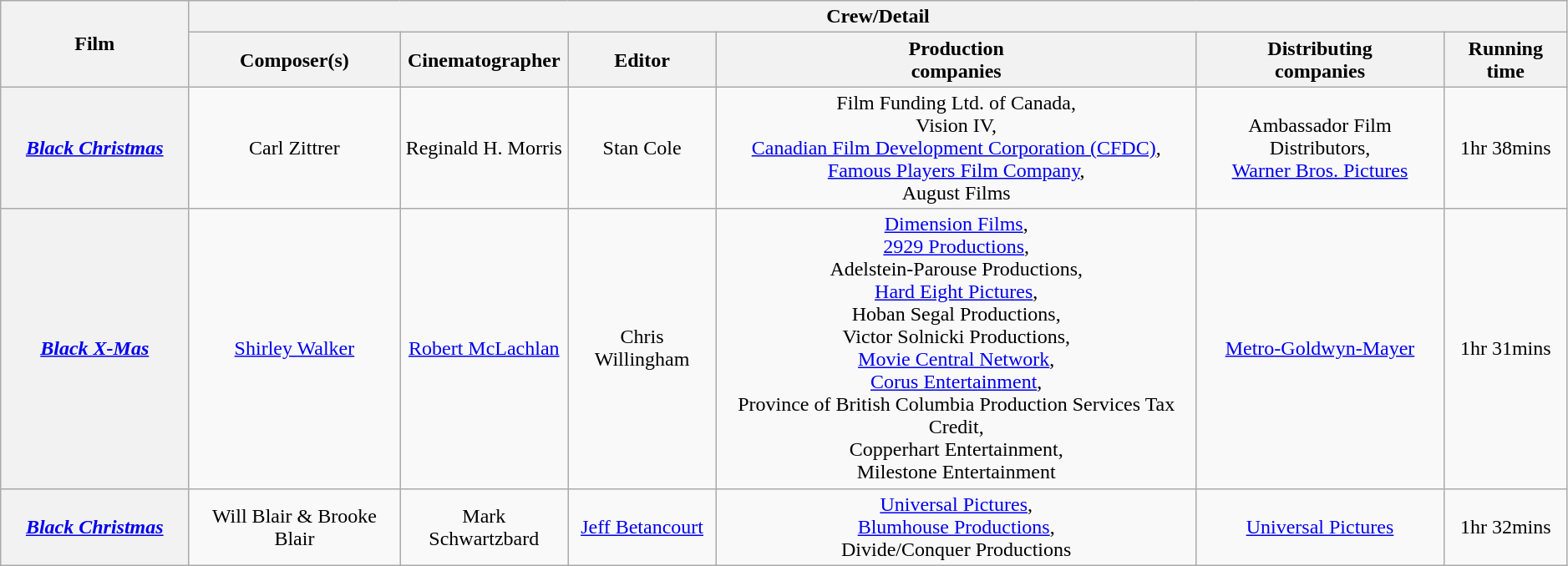<table class="wikitable" style="text-align:center; width:99%;">
<tr>
<th rowspan="2" style="width:12%;">Film</th>
<th colspan="7">Crew/Detail</th>
</tr>
<tr>
<th style="text-align:center;">Composer(s)</th>
<th style="text-align:center;">Cinematographer</th>
<th style="text-align:center;">Editor</th>
<th style="text-align:center;">Production <br>companies</th>
<th style="text-align:center;">Distributing <br>companies</th>
<th style="text-align:center;">Running time</th>
</tr>
<tr>
<th><em><a href='#'>Black Christmas</a></em></th>
<td>Carl Zittrer</td>
<td>Reginald H. Morris</td>
<td>Stan Cole</td>
<td>Film Funding Ltd. of Canada, <br>Vision IV, <br><a href='#'>Canadian Film Development Corporation (CFDC)</a>, <br><a href='#'>Famous Players Film Company</a>, <br>August Films</td>
<td>Ambassador Film Distributors, <br><a href='#'>Warner Bros. Pictures</a></td>
<td>1hr 38mins</td>
</tr>
<tr>
<th><em><a href='#'>Black X-Mas</a></em></th>
<td><a href='#'>Shirley Walker</a></td>
<td><a href='#'>Robert McLachlan</a></td>
<td>Chris Willingham</td>
<td><a href='#'>Dimension Films</a>, <br><a href='#'>2929 Productions</a>, <br>Adelstein-Parouse Productions, <br><a href='#'>Hard Eight Pictures</a>, <br>Hoban Segal Productions, <br>Victor Solnicki Productions, <br><a href='#'>Movie Central Network</a>, <br><a href='#'>Corus Entertainment</a>, <br>Province of British Columbia Production Services Tax Credit, <br>Copperhart Entertainment, <br>Milestone Entertainment</td>
<td><a href='#'>Metro-Goldwyn-Mayer</a></td>
<td>1hr 31mins</td>
</tr>
<tr>
<th><em><a href='#'>Black Christmas</a></em></th>
<td>Will Blair & Brooke Blair</td>
<td>Mark Schwartzbard</td>
<td><a href='#'>Jeff Betancourt</a></td>
<td><a href='#'>Universal Pictures</a>, <br><a href='#'>Blumhouse Productions</a>, <br>Divide/Conquer Productions</td>
<td><a href='#'>Universal Pictures</a></td>
<td>1hr 32mins</td>
</tr>
</table>
